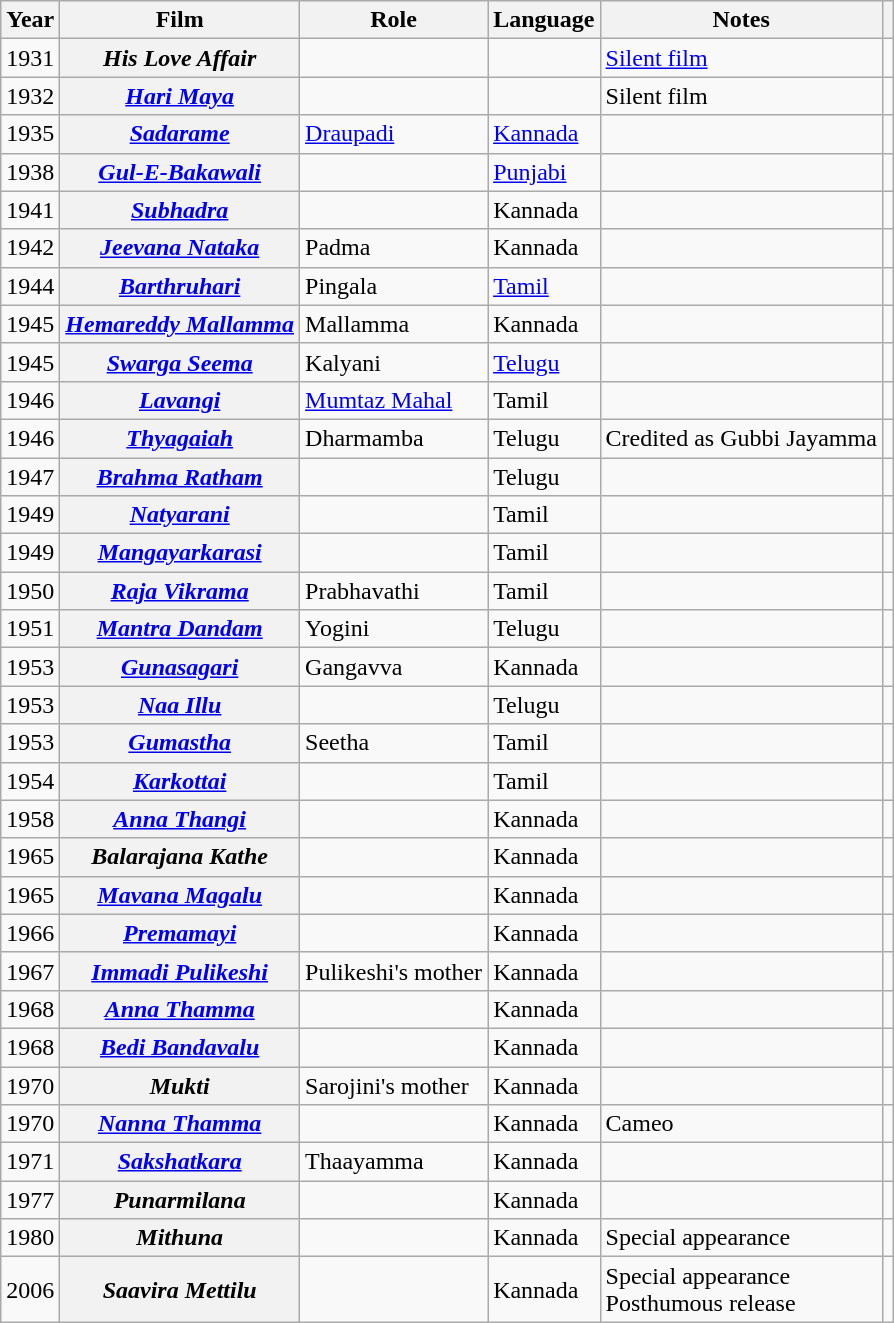<table class="wikitable sortable plainrowheaders">
<tr>
<th scope="col">Year</th>
<th scope="col">Film</th>
<th scope="col">Role</th>
<th scope="col">Language</th>
<th scope="col" class="unsortable">Notes</th>
<th scope="col" class="unsortable"></th>
</tr>
<tr>
<td>1931</td>
<th scope="row"><em>His Love Affair</em></th>
<td></td>
<td></td>
<td><a href='#'>Silent film</a></td>
<td style="text-align: center;"></td>
</tr>
<tr>
<td>1932</td>
<th scope="row"><em><a href='#'>Hari Maya</a></em></th>
<td></td>
<td></td>
<td>Silent film</td>
<td style="text-align: center;"></td>
</tr>
<tr>
<td>1935</td>
<th scope="row"><em><a href='#'>Sadarame</a></em></th>
<td><a href='#'>Draupadi</a></td>
<td><a href='#'>Kannada</a></td>
<td></td>
<td style="text-align: center;"></td>
</tr>
<tr>
<td>1938</td>
<th scope="row"><em><a href='#'>Gul-E-Bakawali</a></em></th>
<td></td>
<td><a href='#'>Punjabi</a></td>
<td></td>
<td style="text-align: center;"></td>
</tr>
<tr>
<td>1941</td>
<th scope="row"><em><a href='#'>Subhadra</a></em></th>
<td></td>
<td>Kannada</td>
<td></td>
<td style="text-align: center;"></td>
</tr>
<tr>
<td>1942</td>
<th scope="row"><em><a href='#'>Jeevana Nataka</a></em></th>
<td>Padma</td>
<td>Kannada</td>
<td></td>
<td style="text-align: center;"></td>
</tr>
<tr>
<td>1944</td>
<th scope="row"><em><a href='#'>Barthruhari</a></em></th>
<td>Pingala</td>
<td><a href='#'>Tamil</a></td>
<td></td>
<td style="text-align: center;"></td>
</tr>
<tr>
<td>1945</td>
<th scope="row"><em><a href='#'>Hemareddy Mallamma</a></em></th>
<td>Mallamma</td>
<td>Kannada</td>
<td></td>
<td style="text-align: center;"></td>
</tr>
<tr>
<td>1945</td>
<th scope="row"><em><a href='#'>Swarga Seema</a></em></th>
<td>Kalyani</td>
<td><a href='#'>Telugu</a></td>
<td></td>
<td style="text-align: center;"></td>
</tr>
<tr>
<td>1946</td>
<th scope="row"><em><a href='#'>Lavangi</a></em></th>
<td><a href='#'>Mumtaz Mahal</a></td>
<td>Tamil</td>
<td></td>
<td style="text-align: center;"></td>
</tr>
<tr>
<td>1946</td>
<th scope="row"><em><a href='#'>Thyagaiah</a></em></th>
<td>Dharmamba</td>
<td>Telugu</td>
<td>Credited as Gubbi Jayamma</td>
<td style="text-align: center;"></td>
</tr>
<tr>
<td>1947</td>
<th scope="row"><em><a href='#'>Brahma Ratham</a></em></th>
<td></td>
<td>Telugu</td>
<td></td>
<td style="text-align: center;"></td>
</tr>
<tr>
<td>1949</td>
<th scope="row"><em><a href='#'>Natyarani</a></em></th>
<td></td>
<td>Tamil</td>
<td></td>
<td style="text-align: center;"></td>
</tr>
<tr>
<td>1949</td>
<th scope="row"><em><a href='#'>Mangayarkarasi</a></em></th>
<td></td>
<td>Tamil</td>
<td></td>
<td style="text-align: center;"></td>
</tr>
<tr>
<td>1950</td>
<th scope="row"><em><a href='#'>Raja Vikrama</a></em></th>
<td>Prabhavathi</td>
<td>Tamil</td>
<td></td>
<td style="text-align: center;"></td>
</tr>
<tr>
<td>1951</td>
<th scope="row"><em><a href='#'>Mantra Dandam</a></em></th>
<td>Yogini</td>
<td>Telugu</td>
<td></td>
<td style="text-align: center;"></td>
</tr>
<tr>
<td>1953</td>
<th scope="row"><em><a href='#'>Gunasagari</a></em></th>
<td>Gangavva</td>
<td>Kannada</td>
<td></td>
<td style="text-align: center;"></td>
</tr>
<tr>
<td>1953</td>
<th scope="row"><em><a href='#'>Naa Illu</a></em></th>
<td></td>
<td>Telugu</td>
<td></td>
<td style="text-align: center;"></td>
</tr>
<tr>
<td>1953</td>
<th scope="row"><em><a href='#'>Gumastha</a></em></th>
<td>Seetha</td>
<td>Tamil</td>
<td></td>
<td style="text-align: center;"></td>
</tr>
<tr>
<td>1954</td>
<th scope="row"><em><a href='#'>Karkottai</a></em></th>
<td></td>
<td>Tamil</td>
<td></td>
<td style="text-align: center;"></td>
</tr>
<tr>
<td>1958</td>
<th scope="row"><em><a href='#'>Anna Thangi</a></em></th>
<td></td>
<td>Kannada</td>
<td></td>
<td style="text-align: center;"></td>
</tr>
<tr>
<td>1965</td>
<th scope="row"><em>Balarajana Kathe</em></th>
<td></td>
<td>Kannada</td>
<td></td>
<td style="text-align: center;"></td>
</tr>
<tr>
<td>1965</td>
<th scope="row"><em><a href='#'>Mavana Magalu</a></em></th>
<td></td>
<td>Kannada</td>
<td></td>
<td style="text-align: center;"></td>
</tr>
<tr>
<td>1966</td>
<th scope="row"><em><a href='#'>Premamayi</a></em></th>
<td></td>
<td>Kannada</td>
<td></td>
<td style="text-align: center;"></td>
</tr>
<tr>
<td>1967</td>
<th scope="row"><em><a href='#'>Immadi Pulikeshi</a></em></th>
<td>Pulikeshi's mother</td>
<td>Kannada</td>
<td></td>
<td style="text-align: center;"></td>
</tr>
<tr>
<td>1968</td>
<th scope="row"><em><a href='#'>Anna Thamma</a></em></th>
<td></td>
<td>Kannada</td>
<td></td>
<td style="text-align: center;"></td>
</tr>
<tr>
<td>1968</td>
<th scope="row"><em><a href='#'>Bedi Bandavalu</a></em></th>
<td></td>
<td>Kannada</td>
<td></td>
<td style="text-align: center;"></td>
</tr>
<tr>
<td>1970</td>
<th scope="row"><em>Mukti</em></th>
<td>Sarojini's mother</td>
<td>Kannada</td>
<td></td>
<td style="text-align: center;"></td>
</tr>
<tr>
<td>1970</td>
<th scope="row"><em><a href='#'>Nanna Thamma</a></em></th>
<td></td>
<td>Kannada</td>
<td>Cameo</td>
<td style="text-align: center;"></td>
</tr>
<tr>
<td>1971</td>
<th scope="row"><em><a href='#'>Sakshatkara</a></em></th>
<td>Thaayamma</td>
<td>Kannada</td>
<td></td>
<td style="text-align: center;"></td>
</tr>
<tr>
<td>1977</td>
<th scope="row"><em>Punarmilana</em></th>
<td></td>
<td>Kannada</td>
<td></td>
<td style="text-align: center;"></td>
</tr>
<tr>
<td>1980</td>
<th scope="row"><em>Mithuna</em></th>
<td></td>
<td>Kannada</td>
<td>Special appearance</td>
<td style="text-align: center;"></td>
</tr>
<tr>
<td>2006</td>
<th scope="row"><em>Saavira Mettilu</em></th>
<td></td>
<td>Kannada</td>
<td>Special appearance<br>Posthumous release</td>
<td style="text-align: center;"></td>
</tr>
</table>
